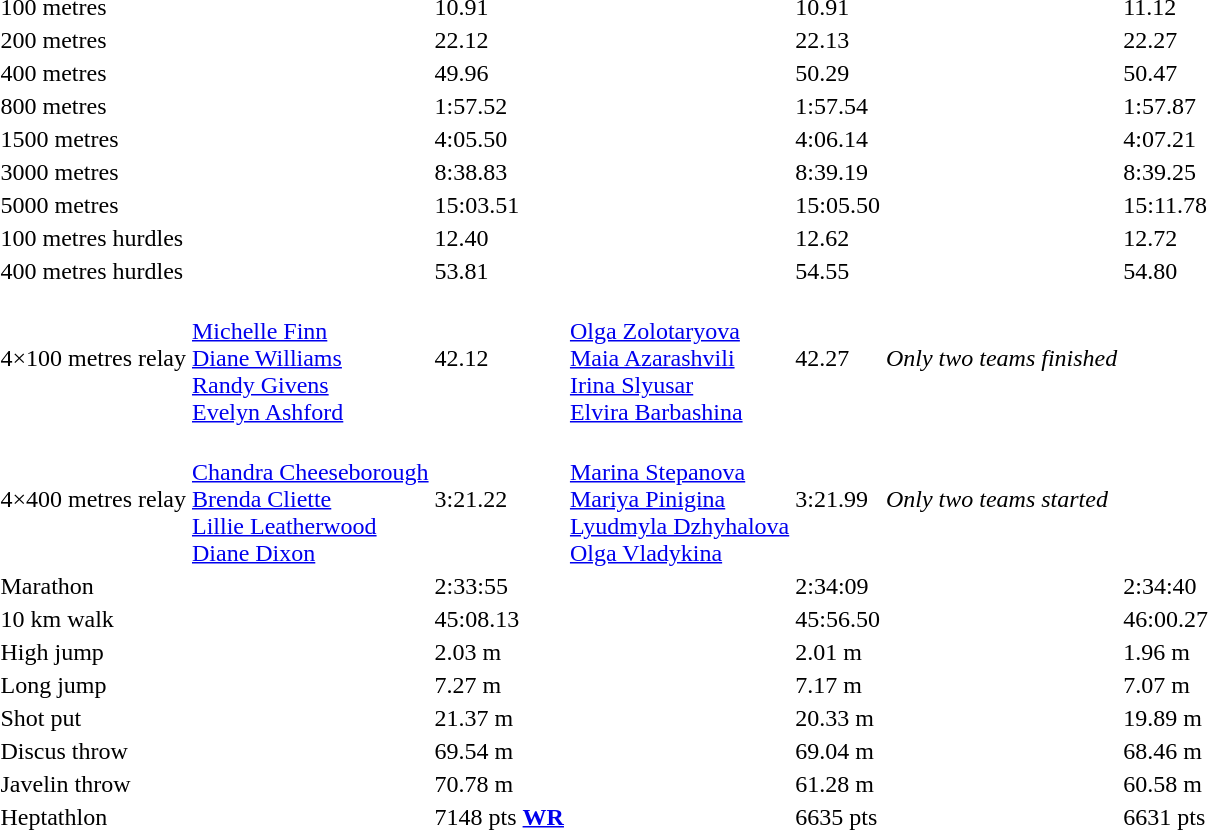<table>
<tr>
<td>100 metres</td>
<td></td>
<td>10.91</td>
<td></td>
<td>10.91</td>
<td></td>
<td>11.12</td>
</tr>
<tr>
<td>200 metres</td>
<td></td>
<td>22.12</td>
<td></td>
<td>22.13</td>
<td></td>
<td>22.27</td>
</tr>
<tr>
<td>400 metres</td>
<td></td>
<td>49.96</td>
<td></td>
<td>50.29</td>
<td></td>
<td>50.47</td>
</tr>
<tr>
<td>800 metres</td>
<td></td>
<td>1:57.52</td>
<td></td>
<td>1:57.54</td>
<td></td>
<td>1:57.87</td>
</tr>
<tr>
<td>1500 metres</td>
<td></td>
<td>4:05.50</td>
<td></td>
<td>4:06.14</td>
<td></td>
<td>4:07.21</td>
</tr>
<tr>
<td>3000 metres</td>
<td></td>
<td>8:38.83</td>
<td></td>
<td>8:39.19</td>
<td></td>
<td>8:39.25</td>
</tr>
<tr>
<td>5000 metres</td>
<td></td>
<td>15:03.51</td>
<td></td>
<td>15:05.50</td>
<td></td>
<td>15:11.78</td>
</tr>
<tr>
<td>100 metres hurdles</td>
<td></td>
<td>12.40</td>
<td></td>
<td>12.62</td>
<td></td>
<td>12.72</td>
</tr>
<tr>
<td>400 metres hurdles</td>
<td></td>
<td>53.81</td>
<td></td>
<td>54.55</td>
<td></td>
<td>54.80</td>
</tr>
<tr>
<td>4×100 metres relay</td>
<td><br><a href='#'>Michelle Finn</a><br><a href='#'>Diane Williams</a><br><a href='#'>Randy Givens</a><br><a href='#'>Evelyn Ashford</a></td>
<td>42.12</td>
<td><br><a href='#'>Olga Zolotaryova</a><br><a href='#'>Maia Azarashvili</a><br><a href='#'>Irina Slyusar</a><br><a href='#'>Elvira Barbashina</a></td>
<td>42.27</td>
<td><em>Only two teams finished</em></td>
<td></td>
</tr>
<tr>
<td>4×400 metres relay</td>
<td><br><a href='#'>Chandra Cheeseborough</a><br><a href='#'>Brenda Cliette</a><br><a href='#'>Lillie Leatherwood</a><br><a href='#'>Diane Dixon</a></td>
<td>3:21.22</td>
<td><br><a href='#'>Marina Stepanova</a><br><a href='#'>Mariya Pinigina</a><br><a href='#'>Lyudmyla Dzhyhalova</a><br><a href='#'>Olga Vladykina</a></td>
<td>3:21.99</td>
<td><em>Only two teams started</em></td>
<td></td>
</tr>
<tr>
<td>Marathon</td>
<td></td>
<td>2:33:55</td>
<td></td>
<td>2:34:09</td>
<td></td>
<td>2:34:40</td>
</tr>
<tr>
<td>10 km walk</td>
<td></td>
<td>45:08.13</td>
<td></td>
<td>45:56.50</td>
<td></td>
<td>46:00.27</td>
</tr>
<tr>
<td>High jump</td>
<td></td>
<td>2.03 m</td>
<td></td>
<td>2.01 m</td>
<td><br></td>
<td>1.96 m</td>
</tr>
<tr>
<td>Long jump</td>
<td></td>
<td>7.27 m</td>
<td></td>
<td>7.17 m</td>
<td></td>
<td>7.07 m</td>
</tr>
<tr>
<td>Shot put</td>
<td></td>
<td>21.37 m</td>
<td></td>
<td>20.33 m</td>
<td></td>
<td>19.89 m</td>
</tr>
<tr>
<td>Discus throw</td>
<td></td>
<td>69.54 m</td>
<td></td>
<td>69.04 m</td>
<td></td>
<td>68.46 m</td>
</tr>
<tr>
<td>Javelin throw</td>
<td></td>
<td>70.78 m</td>
<td></td>
<td>61.28 m</td>
<td></td>
<td>60.58 m</td>
</tr>
<tr>
<td>Heptathlon</td>
<td></td>
<td>7148 pts <strong><a href='#'>WR</a></strong></td>
<td></td>
<td>6635 pts</td>
<td></td>
<td>6631 pts</td>
</tr>
</table>
